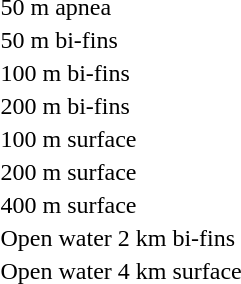<table>
<tr>
<td>50 m apnea</td>
<td></td>
<td></td>
<td></td>
</tr>
<tr>
<td>50 m bi-fins</td>
<td></td>
<td></td>
<td></td>
</tr>
<tr>
<td>100 m bi-fins</td>
<td></td>
<td></td>
<td></td>
</tr>
<tr>
<td>200 m bi-fins</td>
<td></td>
<td></td>
<td></td>
</tr>
<tr>
<td>100 m surface</td>
<td nowrap></td>
<td></td>
<td></td>
</tr>
<tr>
<td>200 m surface</td>
<td></td>
<td></td>
<td></td>
</tr>
<tr>
<td>400 m surface</td>
<td></td>
<td nowrap></td>
<td></td>
</tr>
<tr>
<td>Open water 2 km bi-fins</td>
<td></td>
<td></td>
<td></td>
</tr>
<tr>
<td>Open water 4 km surface</td>
<td></td>
<td></td>
<td nowrap></td>
</tr>
</table>
